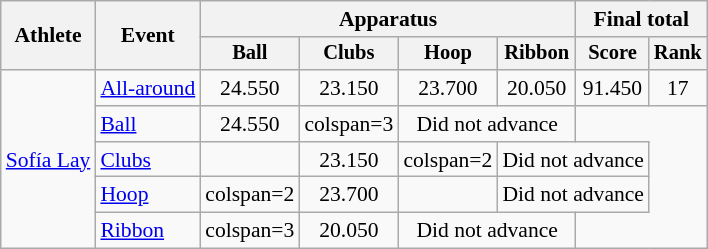<table class=wikitable style=font-size:90%;text-align:center>
<tr>
<th rowspan=2>Athlete</th>
<th rowspan=2>Event</th>
<th colspan=4>Apparatus</th>
<th colspan=2>Final total</th>
</tr>
<tr style=font-size:95%>
<th>Ball</th>
<th>Clubs</th>
<th>Hoop</th>
<th>Ribbon</th>
<th>Score</th>
<th>Rank</th>
</tr>
<tr>
<td rowspan="5" align="left"><a href='#'>Sofía Lay⁣</a></td>
<td align=left><a href='#'>All-around</a></td>
<td>24.550</td>
<td>23.150</td>
<td>23.700</td>
<td>20.050</td>
<td>91.450</td>
<td>17</td>
</tr>
<tr>
<td align=left><a href='#'>Ball</a></td>
<td>24.550</td>
<td>colspan=3 </td>
<td colspan=2>Did not advance</td>
</tr>
<tr>
<td align=left><a href='#'>Clubs</a></td>
<td></td>
<td>23.150</td>
<td>colspan=2 </td>
<td colspan=2>Did not advance</td>
</tr>
<tr>
<td align=left><a href='#'>Hoop</a></td>
<td>colspan=2 </td>
<td>23.700</td>
<td></td>
<td colspan=2>Did not advance</td>
</tr>
<tr>
<td align=left><a href='#'>Ribbon</a></td>
<td>colspan=3 </td>
<td>20.050</td>
<td colspan=2>Did not advance</td>
</tr>
</table>
